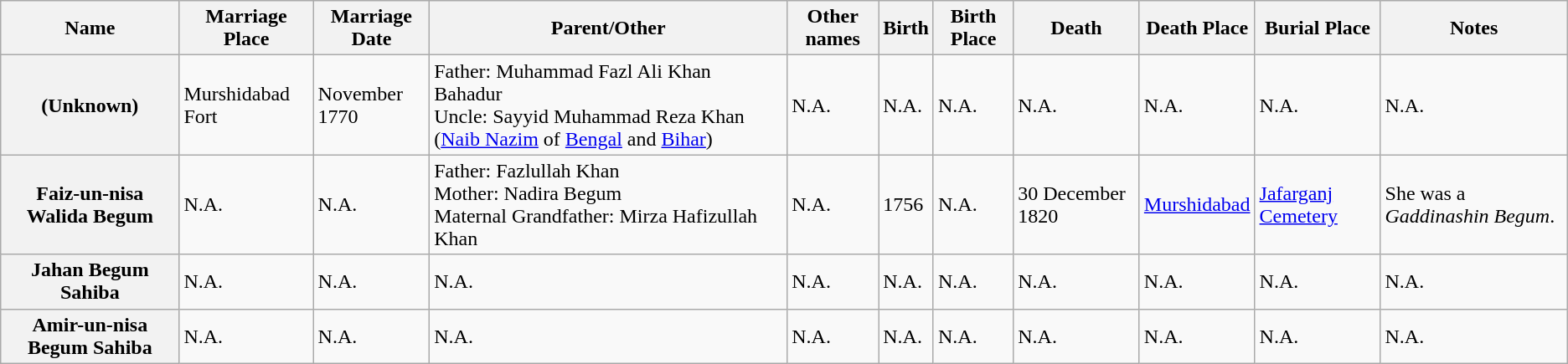<table class="wikitable plainrowheaders">
<tr>
<th scope="col">Name</th>
<th scope="col">Marriage Place</th>
<th scope="col">Marriage Date</th>
<th scope="col">Parent/Other</th>
<th scope="col">Other names</th>
<th scope="col">Birth</th>
<th scope="col">Birth Place</th>
<th scope="col">Death</th>
<th scope="col">Death Place</th>
<th scope="col">Burial Place</th>
<th scope="col">Notes</th>
</tr>
<tr>
<th scope="row">(Unknown)</th>
<td>Murshidabad Fort</td>
<td>November 1770</td>
<td>Father: Muhammad Fazl Ali Khan Bahadur<br>Uncle: Sayyid Muhammad Reza Khan (<a href='#'>Naib Nazim</a> of <a href='#'>Bengal</a> and <a href='#'>Bihar</a>)</td>
<td>N.A.</td>
<td>N.A.</td>
<td>N.A.</td>
<td>N.A.</td>
<td>N.A.</td>
<td>N.A.</td>
<td>N.A.</td>
</tr>
<tr>
<th scope="row">Faiz-un-nisa Walida Begum</th>
<td>N.A.</td>
<td>N.A.</td>
<td>Father: Fazlullah Khan<br>Mother: Nadira Begum<br>Maternal Grandfather: Mirza Hafizullah Khan</td>
<td>N.A.</td>
<td>1756</td>
<td>N.A.</td>
<td>30 December 1820</td>
<td><a href='#'>Murshidabad</a></td>
<td><a href='#'>Jafarganj Cemetery</a></td>
<td>She was a <em>Gaddinashin Begum</em>.</td>
</tr>
<tr>
<th scope="row">Jahan Begum Sahiba</th>
<td>N.A.</td>
<td>N.A.</td>
<td>N.A.</td>
<td>N.A.</td>
<td>N.A.</td>
<td>N.A.</td>
<td>N.A.</td>
<td>N.A.</td>
<td>N.A.</td>
<td>N.A.</td>
</tr>
<tr>
<th scope="row">Amir-un-nisa Begum Sahiba</th>
<td>N.A.</td>
<td>N.A.</td>
<td>N.A.</td>
<td>N.A.</td>
<td>N.A.</td>
<td>N.A.</td>
<td>N.A.</td>
<td>N.A.</td>
<td>N.A.</td>
<td>N.A.</td>
</tr>
</table>
